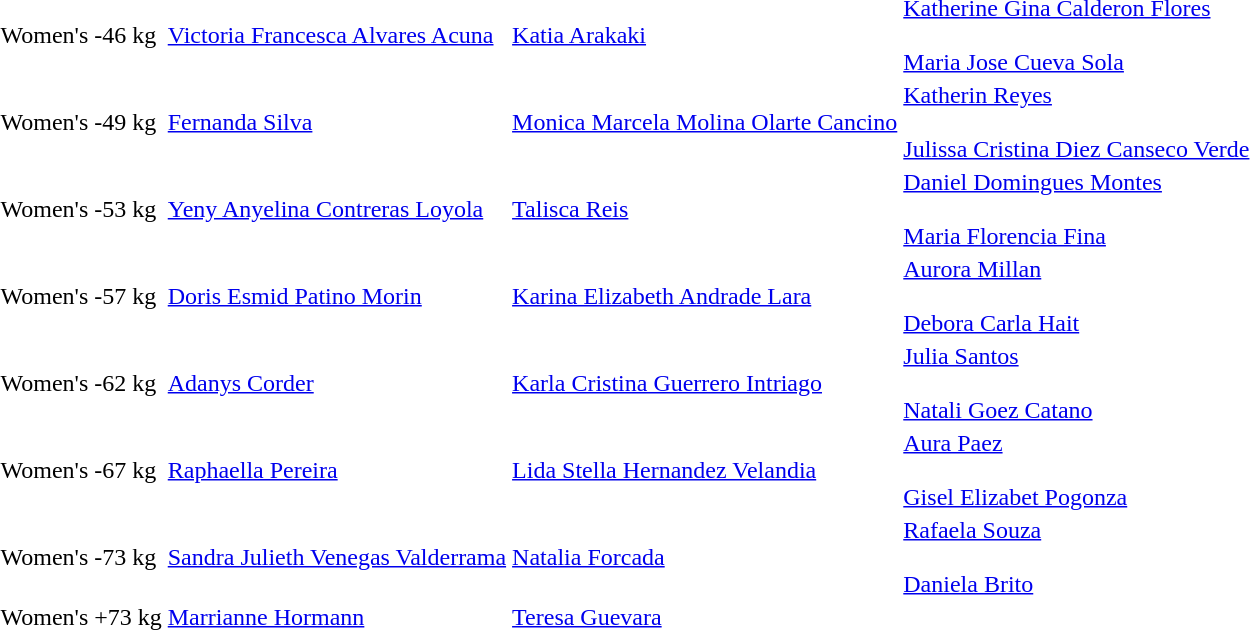<table>
<tr>
<td>Women's -46 kg<br></td>
<td><a href='#'>Victoria Francesca Alvares Acuna</a><br><em></em></td>
<td><a href='#'>Katia Arakaki</a><br><em></em></td>
<td><a href='#'>Katherine Gina Calderon Flores</a><br><em></em><br><a href='#'>Maria Jose Cueva Sola</a><br><em></em></td>
</tr>
<tr>
<td>Women's -49 kg<br></td>
<td><a href='#'>Fernanda Silva</a><br><em></em></td>
<td><a href='#'>Monica Marcela Molina Olarte Cancino</a><br><em></em></td>
<td><a href='#'>Katherin Reyes</a><br><em></em><br><a href='#'>Julissa Cristina Diez Canseco Verde</a><br><em></em></td>
</tr>
<tr>
<td>Women's -53 kg<br></td>
<td><a href='#'>Yeny Anyelina Contreras Loyola</a><br><em></em></td>
<td><a href='#'>Talisca Reis</a><br><em></em></td>
<td><a href='#'>Daniel Domingues Montes</a><br><em></em><br><a href='#'>Maria Florencia Fina</a><br><em></em></td>
</tr>
<tr>
<td>Women's -57 kg<br></td>
<td><a href='#'>Doris Esmid Patino Morin</a><br><em></em></td>
<td><a href='#'>Karina Elizabeth Andrade Lara</a><br><em></em></td>
<td><a href='#'>Aurora Millan</a><br><em></em><br><a href='#'>Debora Carla Hait</a><br><em></em></td>
</tr>
<tr>
<td>Women's -62 kg<br></td>
<td><a href='#'>Adanys Corder</a><br><em></em></td>
<td><a href='#'>Karla Cristina Guerrero Intriago</a><br><em></em></td>
<td><a href='#'>Julia Santos</a><br><em></em><br><a href='#'>Natali Goez Catano</a><br><em></em></td>
</tr>
<tr>
<td>Women's -67 kg<br></td>
<td><a href='#'>Raphaella Pereira</a><br><em></em></td>
<td><a href='#'>Lida Stella Hernandez Velandia</a><br><em></em></td>
<td><a href='#'>Aura Paez</a><br><em></em><br><a href='#'>Gisel Elizabet Pogonza</a><br><em></em></td>
</tr>
<tr>
<td>Women's -73 kg<br></td>
<td><a href='#'>Sandra Julieth Venegas Valderrama</a><br><em></em></td>
<td><a href='#'>Natalia Forcada</a><br><em></em></td>
<td><a href='#'>Rafaela Souza</a><br><em></em><br><a href='#'>Daniela Brito</a><br><em></em></td>
</tr>
<tr>
<td>Women's +73 kg<br></td>
<td><a href='#'>Marrianne Hormann</a><br><em></em></td>
<td><a href='#'>Teresa Guevara</a><br><em></em></td>
<td></td>
</tr>
</table>
